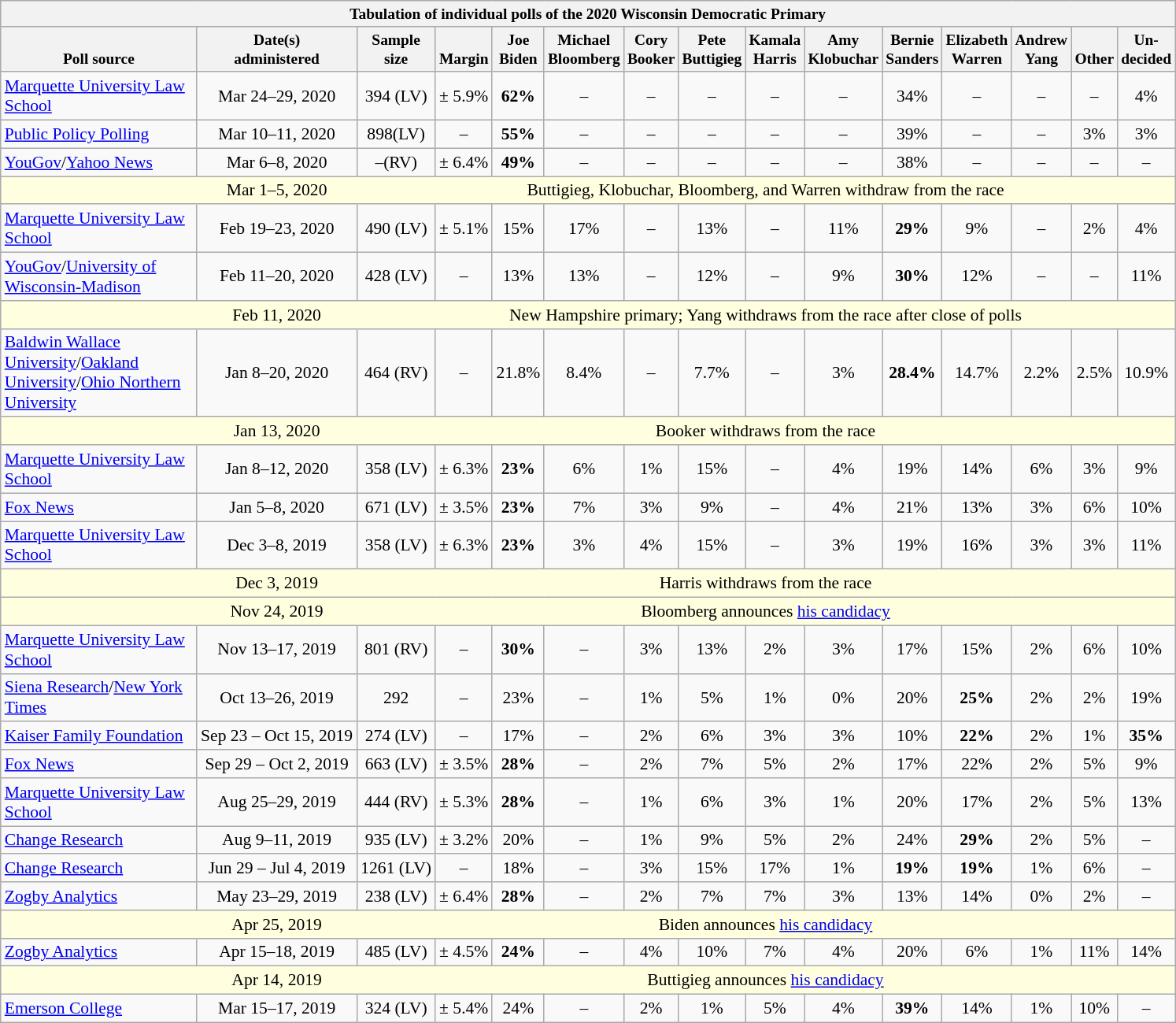<table class="wikitable mw-collapsible mw-collapsed" style="font-size:90%;text-align:center;">
<tr style="vertical-align:bottom; font-size:90%;">
<th colspan="17">Tabulation of individual polls of the 2020 Wisconsin Democratic Primary</th>
</tr>
<tr valign=bottom style="font-size:90%;">
<th style="width:160px;">Poll source</th>
<th>Date(s)<br>administered</th>
<th>Sample<br>size</th>
<th>Margin<br></th>
<th>Joe<br>Biden</th>
<th>Michael<br>Bloomberg</th>
<th>Cory<br>Booker</th>
<th>Pete<br>Buttigieg</th>
<th>Kamala<br>Harris</th>
<th>Amy<br>Klobuchar</th>
<th>Bernie<br>Sanders</th>
<th>Elizabeth<br>Warren</th>
<th>Andrew<br>Yang</th>
<th>Other</th>
<th>Un-<br>decided</th>
</tr>
<tr>
<td style="text-align:left;"><a href='#'>Marquette University Law School</a></td>
<td>Mar 24–29, 2020</td>
<td>394 (LV)</td>
<td>± 5.9%</td>
<td><strong>62%</strong></td>
<td>–</td>
<td>–</td>
<td>–</td>
<td>–</td>
<td>–</td>
<td>34%</td>
<td>–</td>
<td>–</td>
<td>–</td>
<td>4%</td>
</tr>
<tr>
<td style="text-align:left;"><a href='#'>Public Policy Polling</a></td>
<td>Mar 10–11, 2020</td>
<td>898(LV)</td>
<td>–</td>
<td><strong>55%</strong></td>
<td>–</td>
<td>–</td>
<td>–</td>
<td>–</td>
<td>–</td>
<td>39%</td>
<td>–</td>
<td>–</td>
<td>3%</td>
<td>3%</td>
</tr>
<tr>
<td style="text-align:left;"><a href='#'>YouGov</a>/<a href='#'>Yahoo News</a></td>
<td>Mar 6–8, 2020</td>
<td>–(RV)</td>
<td>± 6.4%</td>
<td><strong>49%</strong></td>
<td>–</td>
<td>–</td>
<td>–</td>
<td>–</td>
<td>–</td>
<td>38%</td>
<td>–</td>
<td>–</td>
<td>–</td>
<td>–</td>
</tr>
<tr style="background:lightyellow;">
<td style="border-right-style:hidden;"></td>
<td style="border-right-style:hidden;">Mar 1–5, 2020</td>
<td colspan="13">Buttigieg, Klobuchar, Bloomberg, and Warren withdraw from the race</td>
</tr>
<tr>
<td style="text-align:left;"><a href='#'>Marquette University Law School</a></td>
<td>Feb 19–23, 2020</td>
<td>490 (LV)</td>
<td>± 5.1%</td>
<td>15%</td>
<td>17%</td>
<td>–</td>
<td>13%</td>
<td>–</td>
<td>11%</td>
<td><strong>29%</strong></td>
<td>9%</td>
<td>–</td>
<td>2%</td>
<td>4%</td>
</tr>
<tr>
<td style="text-align:left;"><a href='#'>YouGov</a>/<a href='#'>University of Wisconsin-Madison</a></td>
<td>Feb 11–20, 2020</td>
<td>428 (LV)</td>
<td>–</td>
<td>13%</td>
<td>13%</td>
<td>–</td>
<td>12%</td>
<td>–</td>
<td>9%</td>
<td><strong>30%</strong></td>
<td>12%</td>
<td>–</td>
<td>–</td>
<td>11%</td>
</tr>
<tr style="background:lightyellow;">
<td style="border-right-style:hidden;"></td>
<td style="border-right-style:hidden;">Feb 11, 2020</td>
<td colspan="13">New Hampshire primary; Yang withdraws from the race after close of polls</td>
</tr>
<tr>
<td style="text-align:left;"><a href='#'>Baldwin Wallace University</a>/<a href='#'>Oakland University</a>/<a href='#'>Ohio Northern University</a></td>
<td>Jan 8–20, 2020</td>
<td>464 (RV)</td>
<td>–</td>
<td>21.8%</td>
<td>8.4%</td>
<td>–</td>
<td>7.7%</td>
<td>–</td>
<td>3%</td>
<td><strong>28.4%</strong></td>
<td>14.7%</td>
<td>2.2%</td>
<td>2.5%</td>
<td>10.9%</td>
</tr>
<tr style="background:lightyellow;">
<td style="border-right-style:hidden;"></td>
<td style="border-right-style:hidden;">Jan 13, 2020</td>
<td colspan="13">Booker withdraws from the race</td>
</tr>
<tr>
<td style="text-align:left;"><a href='#'>Marquette University Law School</a></td>
<td>Jan 8–12, 2020</td>
<td>358 (LV)</td>
<td>± 6.3%</td>
<td><strong>23%</strong></td>
<td>6%</td>
<td>1%</td>
<td>15%</td>
<td>–</td>
<td>4%</td>
<td>19%</td>
<td>14%</td>
<td>6%</td>
<td>3%</td>
<td>9%</td>
</tr>
<tr>
<td style="text-align:left;"><a href='#'>Fox News</a></td>
<td>Jan 5–8, 2020</td>
<td>671 (LV)</td>
<td>± 3.5%</td>
<td><strong>23%</strong></td>
<td>7%</td>
<td>3%</td>
<td>9%</td>
<td>–</td>
<td>4%</td>
<td>21%</td>
<td>13%</td>
<td>3%</td>
<td>6%</td>
<td>10%</td>
</tr>
<tr>
<td style="text-align:left;"><a href='#'>Marquette University Law School</a></td>
<td>Dec 3–8, 2019</td>
<td>358 (LV)</td>
<td>± 6.3%</td>
<td><strong>23%</strong></td>
<td>3%</td>
<td>4%</td>
<td>15%</td>
<td>–</td>
<td>3%</td>
<td>19%</td>
<td>16%</td>
<td>3%</td>
<td>3%</td>
<td>11%</td>
</tr>
<tr style="background:lightyellow;">
<td style="border-right-style:hidden;"></td>
<td style="border-right-style:hidden;">Dec 3, 2019</td>
<td colspan="13">Harris withdraws from the race</td>
</tr>
<tr style="background:lightyellow;">
<td style="border-right-style:hidden;"></td>
<td style="border-right-style:hidden;">Nov 24, 2019</td>
<td colspan="13">Bloomberg announces <a href='#'>his candidacy</a></td>
</tr>
<tr>
<td style="text-align:left;"><a href='#'>Marquette University Law School</a></td>
<td>Nov 13–17, 2019</td>
<td>801 (RV)</td>
<td>–</td>
<td><strong>30%</strong></td>
<td>–</td>
<td>3%</td>
<td>13%</td>
<td>2%</td>
<td>3%</td>
<td>17%</td>
<td>15%</td>
<td>2%</td>
<td>6%</td>
<td>10%</td>
</tr>
<tr>
<td style="text-align:left;"><a href='#'>Siena Research</a>/<a href='#'>New York Times</a></td>
<td>Oct 13–26, 2019</td>
<td>292</td>
<td>–</td>
<td>23%</td>
<td>–</td>
<td>1%</td>
<td>5%</td>
<td>1%</td>
<td>0%</td>
<td>20%</td>
<td><strong>25%</strong></td>
<td>2%</td>
<td>2%</td>
<td>19%</td>
</tr>
<tr>
<td style="text-align:left;"><a href='#'>Kaiser Family Foundation</a></td>
<td>Sep 23 – Oct 15, 2019</td>
<td>274 (LV)</td>
<td>–</td>
<td>17%</td>
<td>–</td>
<td>2%</td>
<td>6%</td>
<td>3%</td>
<td>3%</td>
<td>10%</td>
<td><strong>22%</strong></td>
<td>2%</td>
<td>1%</td>
<td><strong>35%</strong></td>
</tr>
<tr>
<td style="text-align:left;"><a href='#'>Fox News</a></td>
<td>Sep 29 – Oct 2, 2019</td>
<td>663 (LV)</td>
<td>± 3.5%</td>
<td><strong>28%</strong></td>
<td>–</td>
<td>2%</td>
<td>7%</td>
<td>5%</td>
<td>2%</td>
<td>17%</td>
<td>22%</td>
<td>2%</td>
<td>5%</td>
<td>9%</td>
</tr>
<tr>
<td style="text-align:left;"><a href='#'>Marquette University Law School</a></td>
<td>Aug 25–29, 2019</td>
<td>444 (RV)</td>
<td>± 5.3%</td>
<td><strong>28%</strong></td>
<td>–</td>
<td>1%</td>
<td>6%</td>
<td>3%</td>
<td>1%</td>
<td>20%</td>
<td>17%</td>
<td>2%</td>
<td>5%</td>
<td>13%</td>
</tr>
<tr>
<td style="text-align:left;"><a href='#'>Change Research</a></td>
<td>Aug 9–11, 2019</td>
<td>935 (LV)</td>
<td>± 3.2%</td>
<td>20%</td>
<td>–</td>
<td>1%</td>
<td>9%</td>
<td>5%</td>
<td>2%</td>
<td>24%</td>
<td><strong>29%</strong></td>
<td>2%</td>
<td>5%</td>
<td>–</td>
</tr>
<tr>
<td style="text-align:left;"><a href='#'>Change Research</a></td>
<td>Jun 29 – Jul 4, 2019</td>
<td>1261 (LV)</td>
<td>–</td>
<td>18%</td>
<td>–</td>
<td>3%</td>
<td>15%</td>
<td>17%</td>
<td>1%</td>
<td><strong>19%</strong></td>
<td><strong>19%</strong></td>
<td>1%</td>
<td>6%</td>
<td>–</td>
</tr>
<tr>
<td style="text-align:left;"><a href='#'>Zogby Analytics</a></td>
<td>May 23–29, 2019</td>
<td>238 (LV)</td>
<td>± 6.4%</td>
<td><strong>28%</strong></td>
<td>–</td>
<td>2%</td>
<td>7%</td>
<td>7%</td>
<td>3%</td>
<td>13%</td>
<td>14%</td>
<td>0%</td>
<td>2%</td>
<td>–</td>
</tr>
<tr style="background:lightyellow;">
<td style="border-right-style:hidden;"></td>
<td style="border-right-style:hidden;">Apr 25, 2019</td>
<td colspan="13">Biden announces <a href='#'>his candidacy</a></td>
</tr>
<tr>
<td style="text-align:left;"><a href='#'>Zogby Analytics</a></td>
<td>Apr 15–18, 2019</td>
<td>485 (LV)</td>
<td>± 4.5%</td>
<td><strong>24%</strong></td>
<td>–</td>
<td>4%</td>
<td>10%</td>
<td>7%</td>
<td>4%</td>
<td>20%</td>
<td>6%</td>
<td>1%</td>
<td>11%</td>
<td>14%</td>
</tr>
<tr style="background:lightyellow;">
<td style="border-right-style:hidden;"></td>
<td style="border-right-style:hidden;">Apr 14, 2019</td>
<td colspan="13">Buttigieg announces <a href='#'>his candidacy</a></td>
</tr>
<tr>
<td style="text-align:left;"><a href='#'>Emerson College</a></td>
<td>Mar 15–17, 2019</td>
<td>324 (LV)</td>
<td>± 5.4%</td>
<td>24%</td>
<td>–</td>
<td>2%</td>
<td>1%</td>
<td>5%</td>
<td>4%</td>
<td><strong>39%</strong></td>
<td>14%</td>
<td>1%</td>
<td>10%</td>
<td>–</td>
</tr>
</table>
